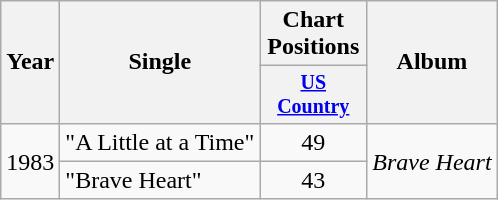<table class="wikitable" style="text-align:left;">
<tr>
<th rowspan="2">Year</th>
<th rowspan="2">Single</th>
<th colspan="1">Chart Positions</th>
<th rowspan="2">Album</th>
</tr>
<tr style="font-size:smaller;">
<th width="65"><a href='#'>US Country</a></th>
</tr>
<tr>
<td rowspan="2">1983</td>
<td>"A Little at a Time"</td>
<td align="center">49</td>
<td rowspan="2"><em>Brave Heart</em></td>
</tr>
<tr>
<td>"Brave Heart"</td>
<td align="center">43</td>
</tr>
</table>
